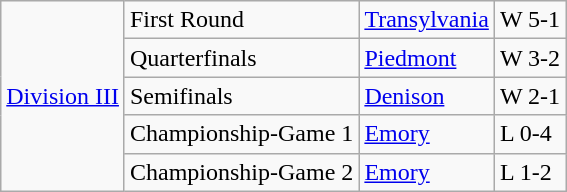<table class="wikitable">
<tr>
<td rowspan="5"><a href='#'>Division III</a></td>
<td>First Round</td>
<td><a href='#'>Transylvania</a></td>
<td>W 5-1</td>
</tr>
<tr>
<td>Quarterfinals</td>
<td><a href='#'>Piedmont</a></td>
<td>W 3-2</td>
</tr>
<tr>
<td>Semifinals</td>
<td><a href='#'>Denison</a></td>
<td>W 2-1</td>
</tr>
<tr>
<td>Championship-Game 1</td>
<td><a href='#'>Emory</a></td>
<td>L 0-4</td>
</tr>
<tr>
<td>Championship-Game 2</td>
<td><a href='#'>Emory</a></td>
<td>L 1-2</td>
</tr>
</table>
